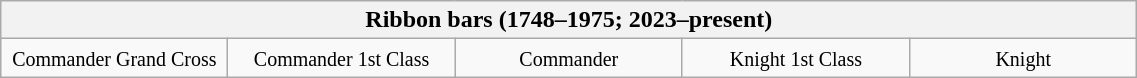<table class="wikitable" align="center" width="60%">
<tr>
<th colspan="5">Ribbon bars (1748–1975; 2023–present)</th>
</tr>
<tr>
<td width="20%" valign="top" align="center"><small>Commander Grand Cross</small></td>
<td width="20%" valign="top" align="center"><small>Commander 1st Class</small></td>
<td width="20%" valign="top" align="center"><small>Commander</small></td>
<td width="20%" valign="top" align="center"><small>Knight 1st Class</small></td>
<td width="20%" valign="top" align="center"><small>Knight</small></td>
</tr>
</table>
